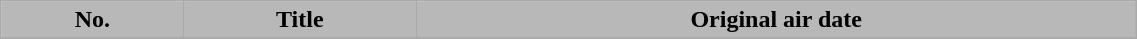<table class="wikitable plainrowheaders" style="width:60%;">
<tr>
<th style="background-color: #B8B8B8; color: #000000;">No.</th>
<th style="background-color: #B8B8B8; color: #000000;">Title</th>
<th style="background-color: #B8B8B8; color: #000000;">Original air date</th>
</tr>
<tr>
</tr>
</table>
